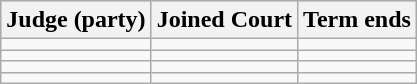<table class="wikitable" style="border-collapse:collapse;">
<tr bgcolor=#dedede>
<th>Judge (party)</th>
<th>Joined Court</th>
<th>Term ends</th>
</tr>
<tr>
<td></td>
<td></td>
<td></td>
</tr>
<tr>
<td></td>
<td></td>
<td></td>
</tr>
<tr>
<td></td>
<td></td>
<td></td>
</tr>
<tr>
<td></td>
<td></td>
<td></td>
</tr>
</table>
